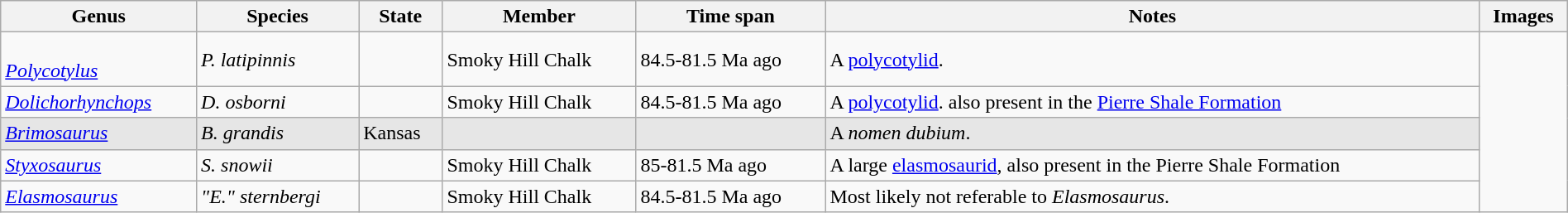<table class="wikitable"  style="margin:auto; width:100%; width:100%;">
<tr>
<th>Genus</th>
<th>Species</th>
<th>State</th>
<th>Member</th>
<th>Time span</th>
<th>Notes</th>
<th>Images</th>
</tr>
<tr>
<td><br><em><a href='#'>Polycotylus</a></em></td>
<td><em>P. latipinnis</em></td>
<td></td>
<td>Smoky Hill Chalk</td>
<td>84.5-81.5 Ma ago</td>
<td>A <a href='#'>polycotylid</a>.</td>
<td rowspan="99"><br>
</td>
</tr>
<tr>
<td><em><a href='#'>Dolichorhynchops</a></em></td>
<td><em>D. osborni</em></td>
<td></td>
<td>Smoky Hill Chalk</td>
<td>84.5-81.5 Ma ago</td>
<td>A <a href='#'>polycotylid</a>. also present in the <a href='#'>Pierre Shale Formation</a></td>
</tr>
<tr>
<td style="background:#E6E6E6;"><em><a href='#'>Brimosaurus</a></em></td>
<td style="background:#E6E6E6;"><em>B. grandis</em></td>
<td style="background:#E6E6E6;">Kansas</td>
<td style="background:#E6E6E6;"></td>
<td style="background:#E6E6E6;"></td>
<td style="background:#E6E6E6;">A <em>nomen dubium</em>.</td>
</tr>
<tr>
<td><em><a href='#'>Styxosaurus</a></em></td>
<td><em>S. snowii</em></td>
<td></td>
<td>Smoky Hill Chalk</td>
<td>85-81.5 Ma ago</td>
<td>A large <a href='#'>elasmosaurid</a>, also present in the Pierre Shale Formation</td>
</tr>
<tr>
<td><em><a href='#'>Elasmosaurus</a></em></td>
<td><em>"E." sternbergi</em></td>
<td></td>
<td>Smoky Hill Chalk</td>
<td>84.5-81.5 Ma ago</td>
<td>Most likely not referable to <em>Elasmosaurus</em>.</td>
</tr>
</table>
